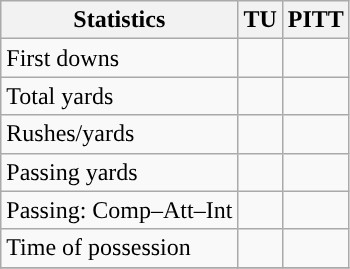<table class="wikitable" style="float: left;">
<tr>
<th>Statistics</th>
<th>TU</th>
<th>PITT</th>
</tr>
<tr>
<td>First downs</td>
<td></td>
<td></td>
</tr>
<tr>
<td>Total yards</td>
<td></td>
<td></td>
</tr>
<tr>
<td>Rushes/yards</td>
<td></td>
<td></td>
</tr>
<tr>
<td>Passing yards</td>
<td></td>
<td></td>
</tr>
<tr>
<td>Passing: Comp–Att–Int</td>
<td></td>
<td></td>
</tr>
<tr>
<td>Time of possession</td>
<td></td>
<td></td>
</tr>
<tr>
</tr>
</table>
